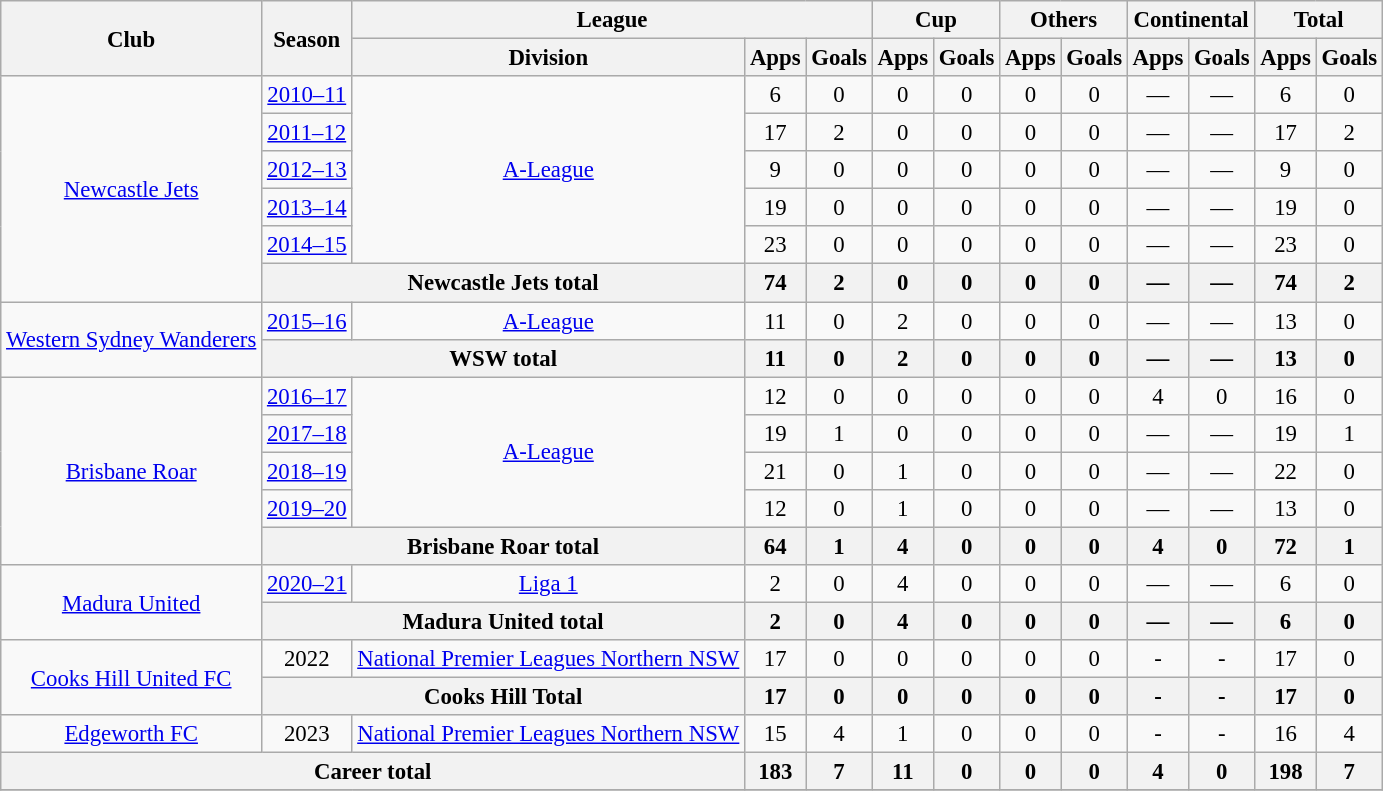<table class="wikitable" style="text-align: center; font-size:95%;">
<tr>
<th rowspan="2">Club</th>
<th rowspan="2">Season</th>
<th colspan="3">League</th>
<th colspan="2">Cup</th>
<th colspan="2">Others</th>
<th colspan="2">Continental</th>
<th colspan="2">Total</th>
</tr>
<tr>
<th>Division</th>
<th>Apps</th>
<th>Goals</th>
<th>Apps</th>
<th>Goals</th>
<th>Apps</th>
<th>Goals</th>
<th>Apps</th>
<th>Goals</th>
<th>Apps</th>
<th>Goals</th>
</tr>
<tr>
<td rowspan="6"><a href='#'>Newcastle Jets</a></td>
<td><a href='#'>2010–11</a></td>
<td rowspan="5"><a href='#'>A-League</a></td>
<td>6</td>
<td>0</td>
<td>0</td>
<td>0</td>
<td>0</td>
<td>0</td>
<td>—</td>
<td>—</td>
<td>6</td>
<td>0</td>
</tr>
<tr>
<td><a href='#'>2011–12</a></td>
<td>17</td>
<td>2</td>
<td>0</td>
<td>0</td>
<td>0</td>
<td>0</td>
<td>—</td>
<td>—</td>
<td>17</td>
<td>2</td>
</tr>
<tr>
<td><a href='#'>2012–13</a></td>
<td>9</td>
<td>0</td>
<td>0</td>
<td>0</td>
<td>0</td>
<td>0</td>
<td>—</td>
<td>—</td>
<td>9</td>
<td>0</td>
</tr>
<tr>
<td><a href='#'>2013–14</a></td>
<td>19</td>
<td>0</td>
<td>0</td>
<td>0</td>
<td>0</td>
<td>0</td>
<td>—</td>
<td>—</td>
<td>19</td>
<td>0</td>
</tr>
<tr>
<td><a href='#'>2014–15</a></td>
<td>23</td>
<td>0</td>
<td>0</td>
<td>0</td>
<td>0</td>
<td>0</td>
<td>—</td>
<td>—</td>
<td>23</td>
<td>0</td>
</tr>
<tr>
<th colspan="2">Newcastle Jets total</th>
<th>74</th>
<th>2</th>
<th>0</th>
<th>0</th>
<th>0</th>
<th>0</th>
<th>—</th>
<th>—</th>
<th>74</th>
<th>2</th>
</tr>
<tr>
<td rowspan="2"><a href='#'>Western Sydney Wanderers</a></td>
<td><a href='#'>2015–16</a></td>
<td><a href='#'>A-League</a></td>
<td>11</td>
<td>0</td>
<td>2</td>
<td>0</td>
<td>0</td>
<td>0</td>
<td>—</td>
<td>—</td>
<td>13</td>
<td>0</td>
</tr>
<tr>
<th colspan="2">WSW total</th>
<th>11</th>
<th>0</th>
<th>2</th>
<th>0</th>
<th>0</th>
<th>0</th>
<th>—</th>
<th>—</th>
<th>13</th>
<th>0</th>
</tr>
<tr>
<td rowspan="5"><a href='#'>Brisbane Roar</a></td>
<td><a href='#'>2016–17</a></td>
<td rowspan="4"><a href='#'>A-League</a></td>
<td>12</td>
<td>0</td>
<td>0</td>
<td>0</td>
<td>0</td>
<td>0</td>
<td>4</td>
<td>0</td>
<td>16</td>
<td>0</td>
</tr>
<tr>
<td><a href='#'>2017–18</a></td>
<td>19</td>
<td>1</td>
<td>0</td>
<td>0</td>
<td>0</td>
<td>0</td>
<td>—</td>
<td>—</td>
<td>19</td>
<td>1</td>
</tr>
<tr>
<td><a href='#'>2018–19</a></td>
<td>21</td>
<td>0</td>
<td>1</td>
<td>0</td>
<td>0</td>
<td>0</td>
<td>—</td>
<td>—</td>
<td>22</td>
<td>0</td>
</tr>
<tr>
<td><a href='#'>2019–20</a></td>
<td>12</td>
<td>0</td>
<td>1</td>
<td>0</td>
<td>0</td>
<td>0</td>
<td>—</td>
<td>—</td>
<td>13</td>
<td>0</td>
</tr>
<tr>
<th colspan="2">Brisbane Roar total</th>
<th>64</th>
<th>1</th>
<th>4</th>
<th>0</th>
<th>0</th>
<th>0</th>
<th>4</th>
<th>0</th>
<th>72</th>
<th>1</th>
</tr>
<tr>
<td rowspan="2"><a href='#'>Madura United</a></td>
<td><a href='#'>2020–21</a></td>
<td><a href='#'>Liga 1</a></td>
<td>2</td>
<td>0</td>
<td>4</td>
<td>0</td>
<td>0</td>
<td>0</td>
<td>—</td>
<td>—</td>
<td>6</td>
<td>0</td>
</tr>
<tr>
<th colspan="2">Madura United total</th>
<th>2</th>
<th>0</th>
<th>4</th>
<th>0</th>
<th>0</th>
<th>0</th>
<th>—</th>
<th>—</th>
<th>6</th>
<th>0</th>
</tr>
<tr>
<td rowspan="2"><a href='#'>Cooks Hill United FC</a></td>
<td>2022</td>
<td><a href='#'>National Premier Leagues Northern NSW</a></td>
<td>17</td>
<td>0</td>
<td>0</td>
<td>0</td>
<td>0</td>
<td>0</td>
<td>-</td>
<td>-</td>
<td>17</td>
<td>0</td>
</tr>
<tr>
<th colspan="2">Cooks Hill Total</th>
<th>17</th>
<th>0</th>
<th>0</th>
<th>0</th>
<th>0</th>
<th>0</th>
<th>-</th>
<th>-</th>
<th>17</th>
<th>0</th>
</tr>
<tr>
<td><a href='#'>Edgeworth FC</a></td>
<td>2023</td>
<td><a href='#'>National Premier Leagues Northern NSW</a></td>
<td>15</td>
<td>4</td>
<td>1</td>
<td>0</td>
<td>0</td>
<td>0</td>
<td>-</td>
<td>-</td>
<td>16</td>
<td>4</td>
</tr>
<tr>
<th colspan="3">Career total</th>
<th>183</th>
<th>7</th>
<th>11</th>
<th>0</th>
<th>0</th>
<th>0</th>
<th>4</th>
<th>0</th>
<th>198</th>
<th>7</th>
</tr>
<tr>
</tr>
</table>
